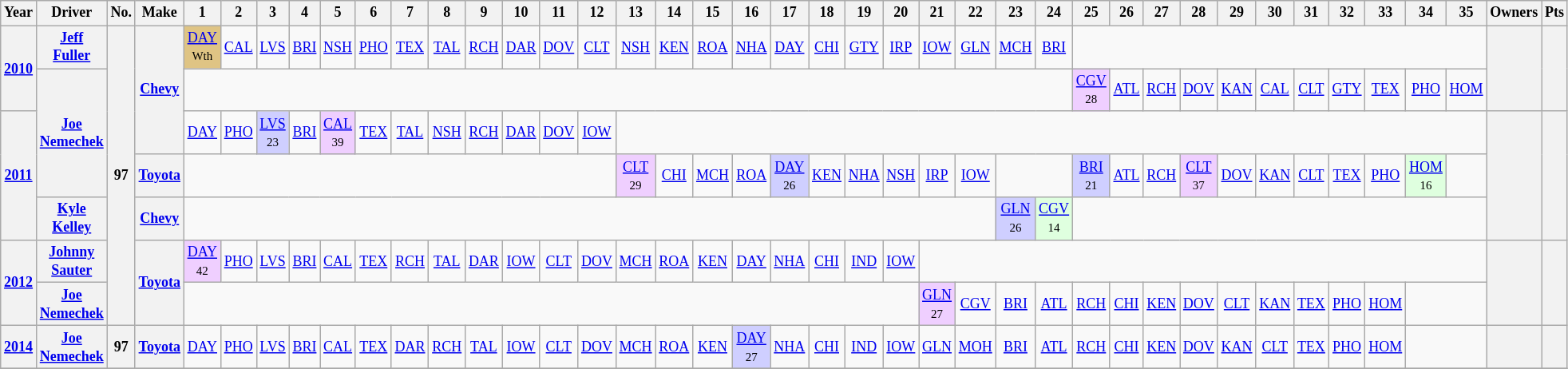<table class="wikitable" style="text-align:center; font-size:75%">
<tr>
<th>Year</th>
<th>Driver</th>
<th>No.</th>
<th>Make</th>
<th>1</th>
<th>2</th>
<th>3</th>
<th>4</th>
<th>5</th>
<th>6</th>
<th>7</th>
<th>8</th>
<th>9</th>
<th>10</th>
<th>11</th>
<th>12</th>
<th>13</th>
<th>14</th>
<th>15</th>
<th>16</th>
<th>17</th>
<th>18</th>
<th>19</th>
<th>20</th>
<th>21</th>
<th>22</th>
<th>23</th>
<th>24</th>
<th>25</th>
<th>26</th>
<th>27</th>
<th>28</th>
<th>29</th>
<th>30</th>
<th>31</th>
<th>32</th>
<th>33</th>
<th>34</th>
<th>35</th>
<th>Owners</th>
<th>Pts</th>
</tr>
<tr>
<th rowspan=2><a href='#'>2010</a></th>
<th><a href='#'>Jeff Fuller</a></th>
<th rowspan=7>97</th>
<th rowspan=3><a href='#'>Chevy</a></th>
<td style="background:#DFC484;"><a href='#'>DAY</a><br><small>Wth</small></td>
<td><a href='#'>CAL</a></td>
<td><a href='#'>LVS</a></td>
<td><a href='#'>BRI</a></td>
<td><a href='#'>NSH</a></td>
<td><a href='#'>PHO</a></td>
<td><a href='#'>TEX</a></td>
<td><a href='#'>TAL</a></td>
<td><a href='#'>RCH</a></td>
<td><a href='#'>DAR</a></td>
<td><a href='#'>DOV</a></td>
<td><a href='#'>CLT</a></td>
<td><a href='#'>NSH</a></td>
<td><a href='#'>KEN</a></td>
<td><a href='#'>ROA</a></td>
<td><a href='#'>NHA</a></td>
<td><a href='#'>DAY</a></td>
<td><a href='#'>CHI</a></td>
<td><a href='#'>GTY</a></td>
<td><a href='#'>IRP</a></td>
<td><a href='#'>IOW</a></td>
<td><a href='#'>GLN</a></td>
<td><a href='#'>MCH</a></td>
<td><a href='#'>BRI</a></td>
<td colspan=11></td>
<th rowspan=2></th>
<th rowspan=2></th>
</tr>
<tr>
<th rowspan=3><a href='#'>Joe Nemechek</a></th>
<td colspan=24></td>
<td style="background:#efcfff;"><a href='#'>CGV</a><br><small>28</small></td>
<td><a href='#'>ATL</a></td>
<td><a href='#'>RCH</a></td>
<td><a href='#'>DOV</a></td>
<td><a href='#'>KAN</a></td>
<td><a href='#'>CAL</a></td>
<td><a href='#'>CLT</a></td>
<td><a href='#'>GTY</a></td>
<td><a href='#'>TEX</a></td>
<td><a href='#'>PHO</a></td>
<td><a href='#'>HOM</a></td>
</tr>
<tr>
<th rowspan=3><a href='#'>2011</a></th>
<td><a href='#'>DAY</a></td>
<td><a href='#'>PHO</a></td>
<td style="background:#cfcfff;"><a href='#'>LVS</a><br><small>23</small></td>
<td><a href='#'>BRI</a></td>
<td style="background:#efcfff;"><a href='#'>CAL</a><br><small>39</small></td>
<td><a href='#'>TEX</a></td>
<td><a href='#'>TAL</a></td>
<td><a href='#'>NSH</a></td>
<td><a href='#'>RCH</a></td>
<td><a href='#'>DAR</a></td>
<td><a href='#'>DOV</a></td>
<td><a href='#'>IOW</a></td>
<td colspan=23></td>
<th rowspan=3></th>
<th rowspan=3></th>
</tr>
<tr>
<th><a href='#'>Toyota</a></th>
<td colspan=12></td>
<td style="background:#efcfff;"><a href='#'>CLT</a><br><small>29</small></td>
<td><a href='#'>CHI</a></td>
<td><a href='#'>MCH</a></td>
<td><a href='#'>ROA</a></td>
<td style="background:#cfcfff;"><a href='#'>DAY</a><br><small>26</small></td>
<td><a href='#'>KEN</a></td>
<td><a href='#'>NHA</a></td>
<td><a href='#'>NSH</a></td>
<td><a href='#'>IRP</a></td>
<td><a href='#'>IOW</a></td>
<td colspan=2></td>
<td style="background:#cfcfff;"><a href='#'>BRI</a><br><small>21</small></td>
<td><a href='#'>ATL</a></td>
<td><a href='#'>RCH</a></td>
<td style="background:#efcfff;"><a href='#'>CLT</a><br><small>37</small></td>
<td><a href='#'>DOV</a></td>
<td><a href='#'>KAN</a></td>
<td><a href='#'>CLT</a></td>
<td><a href='#'>TEX</a></td>
<td><a href='#'>PHO</a></td>
<td style="background:#dfffdf;"><a href='#'>HOM</a><br><small>16</small></td>
<td></td>
</tr>
<tr>
<th><a href='#'>Kyle Kelley</a></th>
<th><a href='#'>Chevy</a></th>
<td colspan=22></td>
<td style="background:#CFCFFF;"><a href='#'>GLN</a><br><small>26</small></td>
<td style="background:#DFFFDF;"><a href='#'>CGV</a><br><small>14</small></td>
<td colspan=11></td>
</tr>
<tr>
<th rowspan=2><a href='#'>2012</a></th>
<th><a href='#'>Johnny Sauter</a></th>
<th rowspan=2><a href='#'>Toyota</a></th>
<td style="background:#EFCFFF;"><a href='#'>DAY</a><br><small>42</small></td>
<td><a href='#'>PHO</a></td>
<td><a href='#'>LVS</a></td>
<td><a href='#'>BRI</a></td>
<td><a href='#'>CAL</a></td>
<td><a href='#'>TEX</a></td>
<td><a href='#'>RCH</a></td>
<td><a href='#'>TAL</a></td>
<td><a href='#'>DAR</a></td>
<td><a href='#'>IOW</a></td>
<td><a href='#'>CLT</a></td>
<td><a href='#'>DOV</a></td>
<td><a href='#'>MCH</a></td>
<td><a href='#'>ROA</a></td>
<td><a href='#'>KEN</a></td>
<td><a href='#'>DAY</a></td>
<td><a href='#'>NHA</a></td>
<td><a href='#'>CHI</a></td>
<td><a href='#'>IND</a></td>
<td><a href='#'>IOW</a></td>
<td colspan=15></td>
<th rowspan=2></th>
<th rowspan=2></th>
</tr>
<tr>
<th><a href='#'>Joe Nemechek</a></th>
<td colspan=20></td>
<td style="background:#efcfff;"><a href='#'>GLN</a><br><small>27</small></td>
<td><a href='#'>CGV</a></td>
<td><a href='#'>BRI</a></td>
<td><a href='#'>ATL</a></td>
<td><a href='#'>RCH</a></td>
<td><a href='#'>CHI</a></td>
<td><a href='#'>KEN</a></td>
<td><a href='#'>DOV</a></td>
<td><a href='#'>CLT</a></td>
<td><a href='#'>KAN</a></td>
<td><a href='#'>TEX</a></td>
<td><a href='#'>PHO</a></td>
<td><a href='#'>HOM</a></td>
<td colspan=2></td>
</tr>
<tr>
<th><a href='#'>2014</a></th>
<th><a href='#'>Joe Nemechek</a></th>
<th>97</th>
<th><a href='#'>Toyota</a></th>
<td><a href='#'>DAY</a></td>
<td><a href='#'>PHO</a></td>
<td><a href='#'>LVS</a></td>
<td><a href='#'>BRI</a></td>
<td><a href='#'>CAL</a></td>
<td><a href='#'>TEX</a></td>
<td><a href='#'>DAR</a></td>
<td><a href='#'>RCH</a></td>
<td><a href='#'>TAL</a></td>
<td><a href='#'>IOW</a></td>
<td><a href='#'>CLT</a></td>
<td><a href='#'>DOV</a></td>
<td><a href='#'>MCH</a></td>
<td><a href='#'>ROA</a></td>
<td><a href='#'>KEN</a></td>
<td style="background:#CFCFFF;"><a href='#'>DAY</a><br><small>27</small></td>
<td><a href='#'>NHA</a></td>
<td><a href='#'>CHI</a></td>
<td><a href='#'>IND</a></td>
<td><a href='#'>IOW</a></td>
<td><a href='#'>GLN</a></td>
<td><a href='#'>MOH</a></td>
<td><a href='#'>BRI</a></td>
<td><a href='#'>ATL</a></td>
<td><a href='#'>RCH</a></td>
<td><a href='#'>CHI</a></td>
<td><a href='#'>KEN</a></td>
<td><a href='#'>DOV</a></td>
<td><a href='#'>KAN</a></td>
<td><a href='#'>CLT</a></td>
<td><a href='#'>TEX</a></td>
<td><a href='#'>PHO</a></td>
<td><a href='#'>HOM</a></td>
<td colspan=2></td>
<th></th>
<th></th>
</tr>
<tr>
</tr>
</table>
